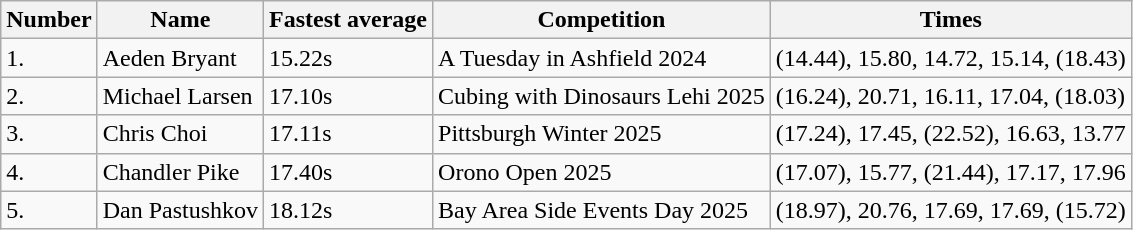<table class="wikitable">
<tr>
<th>Number</th>
<th>Name</th>
<th>Fastest average</th>
<th>Competition</th>
<th>Times</th>
</tr>
<tr>
<td>1.</td>
<td> Aeden Bryant</td>
<td>15.22s</td>
<td> A Tuesday in Ashfield 2024</td>
<td>(14.44), 15.80, 14.72, 15.14, (18.43)</td>
</tr>
<tr>
<td>2.</td>
<td> Michael Larsen</td>
<td>17.10s</td>
<td> Cubing with Dinosaurs Lehi 2025</td>
<td>(16.24), 20.71, 16.11, 17.04, (18.03)</td>
</tr>
<tr>
<td>3.</td>
<td> Chris Choi</td>
<td>17.11s</td>
<td> Pittsburgh Winter 2025</td>
<td>(17.24), 17.45, (22.52), 16.63, 13.77</td>
</tr>
<tr>
<td>4.</td>
<td> Chandler Pike</td>
<td>17.40s</td>
<td> Orono Open 2025</td>
<td>(17.07), 15.77, (21.44), 17.17, 17.96</td>
</tr>
<tr>
<td>5.</td>
<td> Dan Pastushkov</td>
<td>18.12s</td>
<td> Bay Area Side Events Day 2025</td>
<td>(18.97), 20.76, 17.69, 17.69, (15.72)</td>
</tr>
</table>
